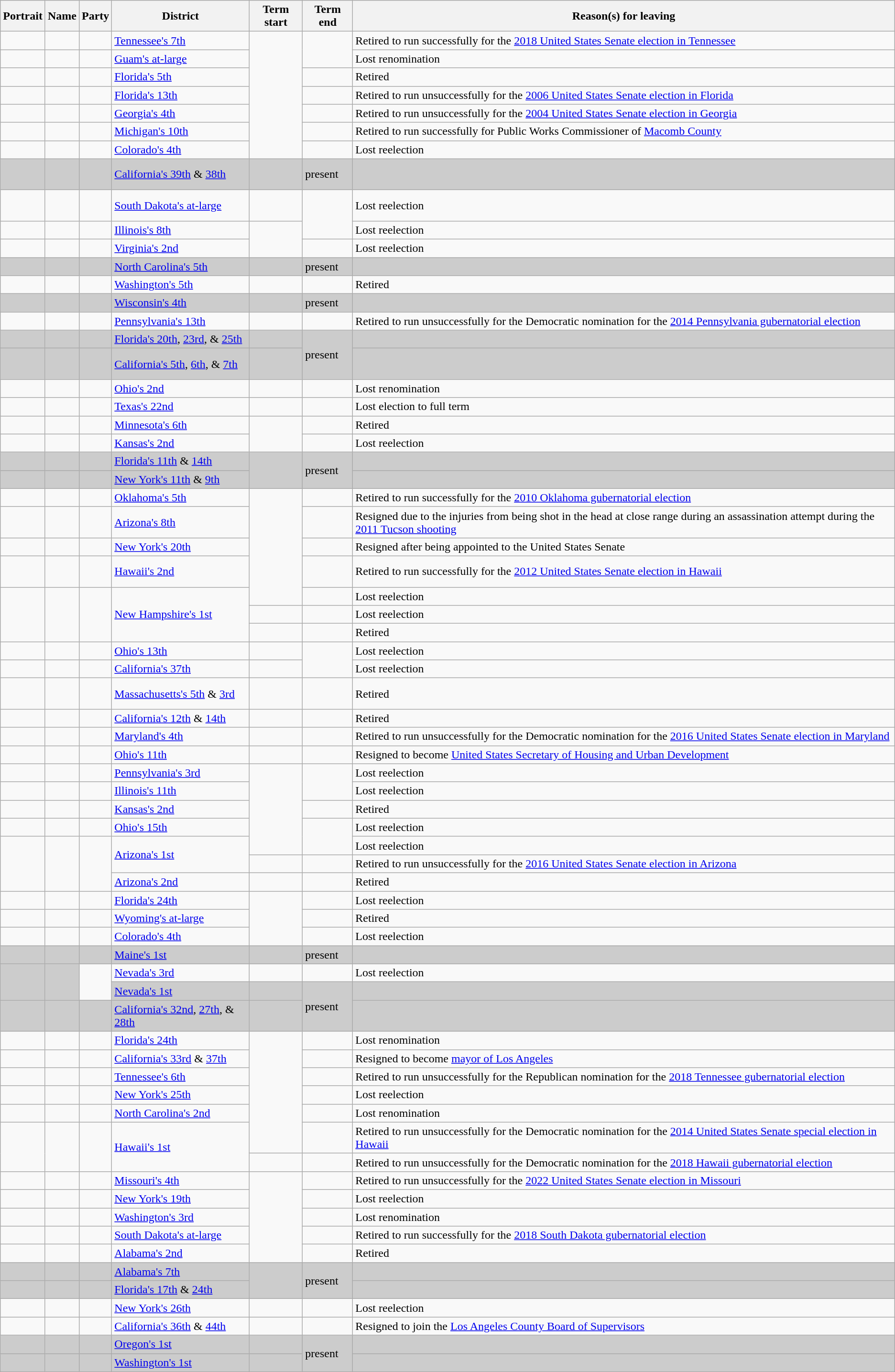<table class="wikitable sortable">
<tr>
<th>Portrait</th>
<th>Name<br></th>
<th>Party</th>
<th>District</th>
<th>Term start</th>
<th>Term end</th>
<th>Reason(s) for leaving</th>
</tr>
<tr>
<td></td>
<td><br></td>
<td></td>
<td><a href='#'>Tennessee's 7th</a></td>
<td rowspan=7></td>
<td rowspan=2></td>
<td>Retired to run successfully for the <a href='#'>2018 United States Senate election in Tennessee</a></td>
</tr>
<tr>
<td></td>
<td><br></td>
<td></td>
<td><a href='#'>Guam's at-large</a></td>
<td>Lost renomination</td>
</tr>
<tr>
<td></td>
<td><br></td>
<td></td>
<td><a href='#'>Florida's 5th</a></td>
<td></td>
<td>Retired</td>
</tr>
<tr>
<td></td>
<td><br></td>
<td></td>
<td><a href='#'>Florida's 13th</a></td>
<td></td>
<td>Retired to run unsuccessfully for the <a href='#'>2006 United States Senate election in Florida</a></td>
</tr>
<tr>
<td></td>
<td><br></td>
<td></td>
<td><a href='#'>Georgia's 4th</a></td>
<td></td>
<td>Retired to run unsuccessfully for the <a href='#'>2004 United States Senate election in Georgia</a></td>
</tr>
<tr>
<td></td>
<td><br></td>
<td></td>
<td><a href='#'>Michigan's 10th</a></td>
<td></td>
<td>Retired to run successfully for Public Works Commissioner of <a href='#'>Macomb County</a></td>
</tr>
<tr>
<td></td>
<td><br></td>
<td></td>
<td><a href='#'>Colorado's 4th</a></td>
<td></td>
<td>Lost reelection</td>
</tr>
<tr style="background:#ccc;">
<td></td>
<td><br><br></td>
<td></td>
<td><a href='#'>California's 39th</a> & <a href='#'>38th</a></td>
<td></td>
<td>present</td>
<td></td>
</tr>
<tr>
<td></td>
<td><br><br></td>
<td></td>
<td><a href='#'>South Dakota's at-large</a></td>
<td></td>
<td rowspan=2></td>
<td>Lost reelection</td>
</tr>
<tr>
<td></td>
<td><br></td>
<td></td>
<td><a href='#'>Illinois's 8th</a></td>
<td rowspan=2></td>
<td>Lost reelection</td>
</tr>
<tr>
<td></td>
<td><br></td>
<td></td>
<td><a href='#'>Virginia's 2nd</a></td>
<td></td>
<td>Lost reelection</td>
</tr>
<tr style="background:#ccc;">
<td></td>
<td><br></td>
<td></td>
<td><a href='#'>North Carolina's 5th</a></td>
<td></td>
<td>present</td>
<td></td>
</tr>
<tr>
<td></td>
<td><br></td>
<td></td>
<td><a href='#'>Washington's 5th</a></td>
<td></td>
<td></td>
<td>Retired</td>
</tr>
<tr style="background:#ccc;">
<td></td>
<td><br></td>
<td></td>
<td><a href='#'>Wisconsin's 4th</a></td>
<td></td>
<td>present</td>
<td></td>
</tr>
<tr>
<td></td>
<td><br></td>
<td></td>
<td><a href='#'>Pennsylvania's 13th</a></td>
<td></td>
<td></td>
<td>Retired to run unsuccessfully for the Democratic nomination for the <a href='#'>2014 Pennsylvania gubernatorial election</a></td>
</tr>
<tr style="background:#ccc;">
<td></td>
<td><br></td>
<td></td>
<td><a href='#'>Florida's 20th</a>, <a href='#'>23rd</a>, & <a href='#'>25th</a></td>
<td></td>
<td rowspan=2>present</td>
<td></td>
</tr>
<tr style="background:#ccc;">
<td></td>
<td><br><br></td>
<td></td>
<td><a href='#'>California's 5th</a>, <a href='#'>6th</a>, & <a href='#'>7th</a></td>
<td></td>
<td></td>
</tr>
<tr>
<td></td>
<td><br></td>
<td></td>
<td><a href='#'>Ohio's 2nd</a></td>
<td></td>
<td></td>
<td>Lost renomination</td>
</tr>
<tr>
<td></td>
<td><br></td>
<td></td>
<td><a href='#'>Texas's 22nd</a></td>
<td></td>
<td></td>
<td>Lost election to full term</td>
</tr>
<tr>
<td></td>
<td><br></td>
<td></td>
<td><a href='#'>Minnesota's 6th</a></td>
<td rowspan=2></td>
<td></td>
<td>Retired</td>
</tr>
<tr>
<td></td>
<td><br></td>
<td></td>
<td><a href='#'>Kansas's 2nd</a></td>
<td></td>
<td>Lost reelection</td>
</tr>
<tr style="background:#ccc;">
<td></td>
<td><br></td>
<td></td>
<td><a href='#'>Florida's 11th</a> & <a href='#'>14th</a></td>
<td rowspan=2></td>
<td rowspan=2>present</td>
<td></td>
</tr>
<tr style="background:#ccc;">
<td></td>
<td><br></td>
<td></td>
<td><a href='#'>New York's 11th</a> & <a href='#'>9th</a></td>
<td></td>
</tr>
<tr>
<td></td>
<td><br></td>
<td></td>
<td><a href='#'>Oklahoma's 5th</a></td>
<td rowspan=5></td>
<td></td>
<td>Retired to run successfully for the <a href='#'>2010 Oklahoma gubernatorial election</a></td>
</tr>
<tr>
<td></td>
<td><br></td>
<td></td>
<td><a href='#'>Arizona's 8th</a></td>
<td></td>
<td>Resigned due to the injuries from being shot in the head at close range during an assassination attempt during the <a href='#'>2011 Tucson shooting</a></td>
</tr>
<tr>
<td></td>
<td><br></td>
<td></td>
<td><a href='#'>New York's 20th</a></td>
<td></td>
<td>Resigned after being appointed to the United States Senate</td>
</tr>
<tr>
<td></td>
<td><br><br></td>
<td></td>
<td><a href='#'>Hawaii's 2nd</a></td>
<td></td>
<td>Retired to run successfully for the <a href='#'>2012 United States Senate election in Hawaii</a></td>
</tr>
<tr>
<td rowspan=3></td>
<td rowspan=3><br></td>
<td rowspan=3 ></td>
<td rowspan=3><a href='#'>New Hampshire's 1st</a></td>
<td></td>
<td>Lost reelection</td>
</tr>
<tr>
<td></td>
<td></td>
<td>Lost reelection</td>
</tr>
<tr>
<td></td>
<td></td>
<td>Retired</td>
</tr>
<tr>
<td></td>
<td><br></td>
<td></td>
<td><a href='#'>Ohio's 13th</a></td>
<td></td>
<td rowspan=2></td>
<td>Lost reelection</td>
</tr>
<tr>
<td></td>
<td><br></td>
<td></td>
<td><a href='#'>California's 37th</a></td>
<td></td>
<td>Lost reelection</td>
</tr>
<tr>
<td></td>
<td><br><br></td>
<td></td>
<td><a href='#'>Massachusetts's 5th</a> & <a href='#'>3rd</a></td>
<td></td>
<td></td>
<td>Retired</td>
</tr>
<tr>
<td></td>
<td><br></td>
<td></td>
<td><a href='#'>California's 12th</a> & <a href='#'>14th</a></td>
<td></td>
<td></td>
<td>Retired</td>
</tr>
<tr>
<td></td>
<td><br></td>
<td></td>
<td><a href='#'>Maryland's 4th</a></td>
<td></td>
<td></td>
<td>Retired to run unsuccessfully for the Democratic nomination for the <a href='#'>2016 United States Senate election in Maryland</a></td>
</tr>
<tr>
<td></td>
<td><br></td>
<td></td>
<td><a href='#'>Ohio's 11th</a></td>
<td></td>
<td></td>
<td>Resigned to become <a href='#'>United States Secretary of Housing and Urban Development</a></td>
</tr>
<tr>
<td></td>
<td><br></td>
<td></td>
<td><a href='#'>Pennsylvania's 3rd</a></td>
<td rowspan=5></td>
<td rowspan=2></td>
<td>Lost reelection</td>
</tr>
<tr>
<td></td>
<td><br></td>
<td></td>
<td><a href='#'>Illinois's 11th</a></td>
<td>Lost reelection</td>
</tr>
<tr>
<td></td>
<td><br></td>
<td></td>
<td><a href='#'>Kansas's 2nd</a></td>
<td></td>
<td>Retired</td>
</tr>
<tr>
<td></td>
<td><br></td>
<td></td>
<td><a href='#'>Ohio's 15th</a></td>
<td rowspan=2></td>
<td>Lost reelection</td>
</tr>
<tr>
<td rowspan=3></td>
<td rowspan=3><br></td>
<td rowspan=3 ></td>
<td rowspan=2><a href='#'>Arizona's 1st</a></td>
<td>Lost reelection</td>
</tr>
<tr>
<td></td>
<td></td>
<td>Retired to run unsuccessfully for the <a href='#'>2016 United States Senate election in Arizona</a></td>
</tr>
<tr>
<td><a href='#'>Arizona's 2nd</a></td>
<td></td>
<td></td>
<td>Retired</td>
</tr>
<tr>
<td></td>
<td><br></td>
<td></td>
<td><a href='#'>Florida's 24th</a></td>
<td rowspan=3></td>
<td></td>
<td>Lost reelection</td>
</tr>
<tr>
<td></td>
<td><br></td>
<td></td>
<td><a href='#'>Wyoming's at-large</a></td>
<td></td>
<td>Retired</td>
</tr>
<tr>
<td></td>
<td><br></td>
<td></td>
<td><a href='#'>Colorado's 4th</a></td>
<td></td>
<td>Lost reelection</td>
</tr>
<tr style="background:#ccc;">
<td></td>
<td><br></td>
<td></td>
<td><a href='#'>Maine's 1st</a></td>
<td></td>
<td>present</td>
<td></td>
</tr>
<tr>
<td rowspan=2 - style="background:#ccc;"></td>
<td rowspan=2 - style="background:#ccc;"><br></td>
<td rowspan=2 ></td>
<td><a href='#'>Nevada's 3rd</a></td>
<td></td>
<td></td>
<td>Lost reelection</td>
</tr>
<tr style="background:#ccc;">
<td><a href='#'>Nevada's 1st</a></td>
<td></td>
<td rowspan=2>present</td>
<td></td>
</tr>
<tr style="background:#ccc;">
<td></td>
<td><br><br></td>
<td></td>
<td><a href='#'>California's 32nd</a>, <a href='#'>27th</a>, & <a href='#'>28th</a></td>
<td></td>
<td></td>
</tr>
<tr>
<td></td>
<td><br></td>
<td></td>
<td><a href='#'>Florida's 24th</a></td>
<td rowspan=6></td>
<td></td>
<td>Lost renomination</td>
</tr>
<tr>
<td></td>
<td><br></td>
<td></td>
<td><a href='#'>California's 33rd</a> & <a href='#'>37th</a></td>
<td></td>
<td>Resigned to become <a href='#'>mayor of Los Angeles</a></td>
</tr>
<tr>
<td></td>
<td><br></td>
<td></td>
<td><a href='#'>Tennessee's 6th</a></td>
<td></td>
<td>Retired to run unsuccessfully for the Republican nomination for the <a href='#'>2018 Tennessee gubernatorial election</a></td>
</tr>
<tr>
<td></td>
<td><br></td>
<td></td>
<td><a href='#'>New York's 25th</a></td>
<td></td>
<td>Lost reelection</td>
</tr>
<tr>
<td></td>
<td><br></td>
<td></td>
<td><a href='#'>North Carolina's 2nd</a></td>
<td></td>
<td>Lost renomination</td>
</tr>
<tr>
<td rowspan=2></td>
<td rowspan=2><br></td>
<td rowspan=2 ></td>
<td rowspan=2><a href='#'>Hawaii's 1st</a></td>
<td></td>
<td>Retired to run unsuccessfully for the Democratic nomination for the <a href='#'>2014 United States Senate special election in Hawaii</a></td>
</tr>
<tr>
<td></td>
<td></td>
<td>Retired to run unsuccessfully for the Democratic nomination for the <a href='#'>2018 Hawaii gubernatorial election</a></td>
</tr>
<tr>
<td></td>
<td><br></td>
<td></td>
<td><a href='#'>Missouri's 4th</a></td>
<td rowspan=5></td>
<td></td>
<td>Retired to run unsuccessfully for the <a href='#'>2022 United States Senate election in Missouri</a></td>
</tr>
<tr>
<td></td>
<td><br></td>
<td></td>
<td><a href='#'>New York's 19th</a></td>
<td></td>
<td>Lost reelection</td>
</tr>
<tr>
<td></td>
<td><br></td>
<td></td>
<td><a href='#'>Washington's 3rd</a></td>
<td></td>
<td>Lost renomination</td>
</tr>
<tr>
<td></td>
<td><br></td>
<td></td>
<td><a href='#'>South Dakota's at-large</a></td>
<td></td>
<td>Retired to run successfully for the <a href='#'>2018 South Dakota gubernatorial election</a></td>
</tr>
<tr>
<td></td>
<td><br></td>
<td></td>
<td><a href='#'>Alabama's 2nd</a></td>
<td></td>
<td>Retired</td>
</tr>
<tr style="background:#ccc;">
<td></td>
<td><br></td>
<td></td>
<td><a href='#'>Alabama's 7th</a></td>
<td rowspan=2></td>
<td rowspan=2>present</td>
<td></td>
</tr>
<tr style="background:#ccc;">
<td></td>
<td><br></td>
<td></td>
<td><a href='#'>Florida's 17th</a> & <a href='#'>24th</a></td>
<td></td>
</tr>
<tr>
<td></td>
<td><br></td>
<td></td>
<td><a href='#'>New York's 26th</a></td>
<td></td>
<td></td>
<td>Lost reelection</td>
</tr>
<tr>
<td></td>
<td><br></td>
<td></td>
<td><a href='#'>California's 36th</a> & <a href='#'>44th</a></td>
<td></td>
<td></td>
<td>Resigned to join the <a href='#'>Los Angeles County Board of Supervisors</a></td>
</tr>
<tr style="background:#ccc;">
<td></td>
<td><br></td>
<td></td>
<td><a href='#'>Oregon's 1st</a></td>
<td></td>
<td rowspan=2>present</td>
<td></td>
</tr>
<tr style="background:#ccc;">
<td></td>
<td><br></td>
<td></td>
<td><a href='#'>Washington's 1st</a></td>
<td></td>
<td></td>
</tr>
</table>
